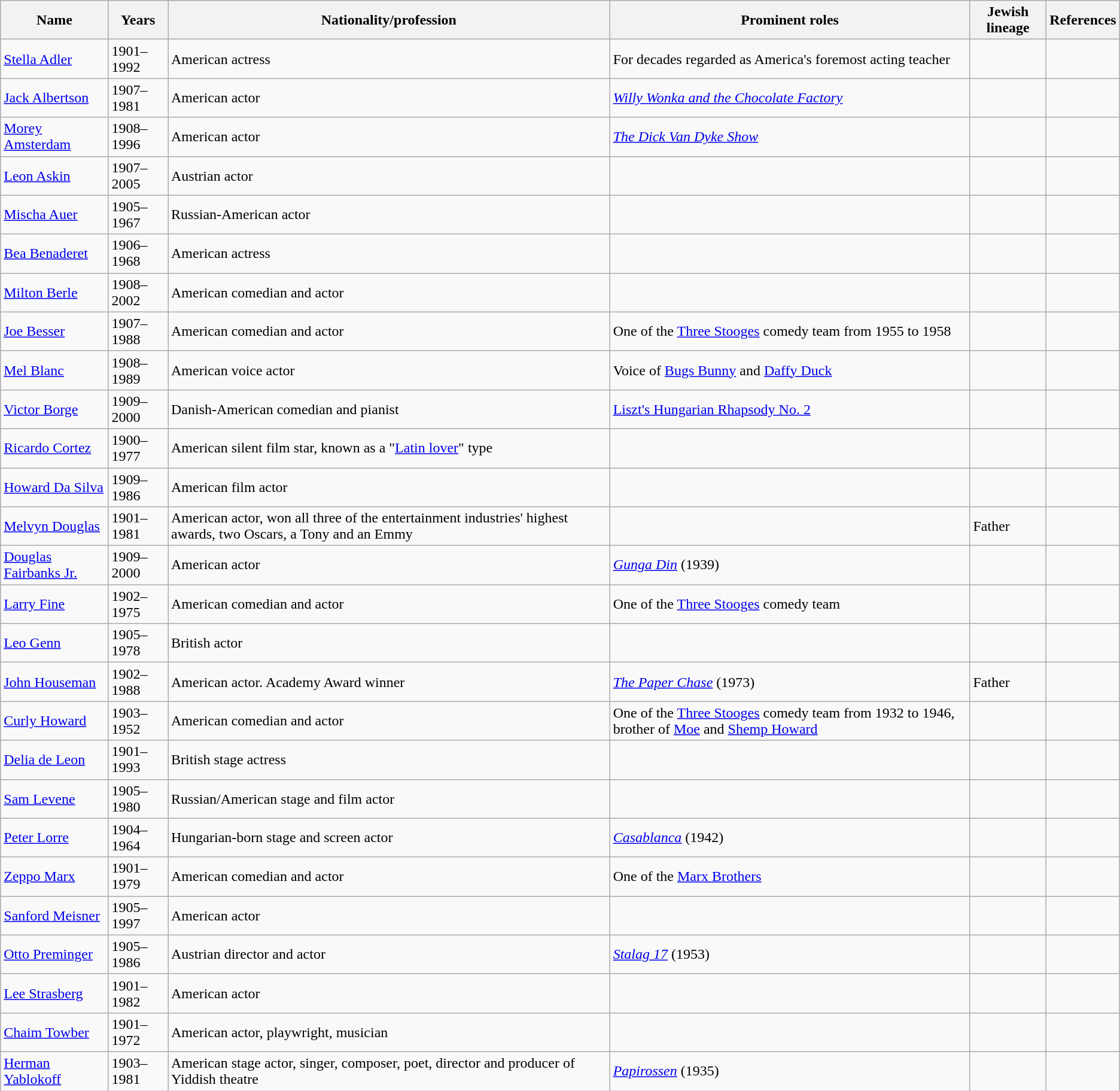<table class="wikitable sortable">
<tr>
<th>Name</th>
<th>Years</th>
<th>Nationality/profession</th>
<th>Prominent roles</th>
<th>Jewish lineage</th>
<th class="unsortable">References</th>
</tr>
<tr>
<td><a href='#'>Stella Adler</a></td>
<td>1901–1992</td>
<td>American actress</td>
<td>For decades regarded as America's foremost acting teacher</td>
<td></td>
<td></td>
</tr>
<tr>
<td><a href='#'>Jack Albertson</a></td>
<td>1907–1981</td>
<td>American actor</td>
<td><em><a href='#'>Willy Wonka and the Chocolate Factory</a></em></td>
<td></td>
<td></td>
</tr>
<tr>
<td><a href='#'>Morey Amsterdam</a></td>
<td>1908–1996</td>
<td>American actor</td>
<td><em><a href='#'>The Dick Van Dyke Show</a></em></td>
<td></td>
<td></td>
</tr>
<tr>
<td><a href='#'>Leon Askin</a></td>
<td>1907–2005</td>
<td>Austrian actor</td>
<td></td>
<td></td>
<td></td>
</tr>
<tr>
<td><a href='#'>Mischa Auer</a></td>
<td>1905–1967</td>
<td>Russian-American actor</td>
<td></td>
<td></td>
<td></td>
</tr>
<tr>
<td><a href='#'>Bea Benaderet</a></td>
<td>1906–1968</td>
<td>American actress</td>
<td></td>
<td></td>
<td></td>
</tr>
<tr>
<td><a href='#'>Milton Berle</a></td>
<td>1908–2002</td>
<td>American comedian and actor</td>
<td></td>
<td></td>
<td></td>
</tr>
<tr>
<td><a href='#'>Joe Besser</a></td>
<td>1907–1988</td>
<td>American comedian and actor</td>
<td>One of the <a href='#'>Three Stooges</a> comedy team from 1955 to 1958</td>
<td></td>
<td></td>
</tr>
<tr>
<td><a href='#'>Mel Blanc</a></td>
<td>1908–1989</td>
<td>American voice actor</td>
<td>Voice of <a href='#'>Bugs Bunny</a> and <a href='#'>Daffy Duck</a></td>
<td></td>
<td></td>
</tr>
<tr>
<td><a href='#'>Victor Borge</a></td>
<td>1909–2000</td>
<td>Danish-American comedian and pianist</td>
<td><a href='#'>Liszt's Hungarian Rhapsody No. 2</a></td>
<td></td>
<td></td>
</tr>
<tr>
<td><a href='#'>Ricardo Cortez</a></td>
<td>1900–1977</td>
<td>American silent film star, known as a "<a href='#'>Latin lover</a>" type</td>
<td></td>
<td></td>
<td></td>
</tr>
<tr>
<td><a href='#'>Howard Da Silva</a></td>
<td>1909–1986</td>
<td>American film actor</td>
<td></td>
<td></td>
<td></td>
</tr>
<tr>
<td><a href='#'>Melvyn Douglas</a></td>
<td>1901–1981</td>
<td>American actor, won all three of the entertainment industries' highest awards, two Oscars, a Tony and an Emmy</td>
<td></td>
<td>Father</td>
<td></td>
</tr>
<tr>
<td><a href='#'>Douglas Fairbanks Jr.</a></td>
<td>1909–2000</td>
<td>American actor</td>
<td><em><a href='#'>Gunga Din</a></em> (1939)</td>
<td></td>
<td></td>
</tr>
<tr>
<td><a href='#'>Larry Fine</a></td>
<td>1902–1975</td>
<td>American comedian and actor</td>
<td>One of the <a href='#'>Three Stooges</a> comedy team</td>
<td></td>
<td></td>
</tr>
<tr>
<td><a href='#'>Leo Genn</a></td>
<td>1905–1978</td>
<td>British actor</td>
<td></td>
<td></td>
<td></td>
</tr>
<tr>
<td><a href='#'>John Houseman</a></td>
<td>1902–1988</td>
<td>American actor. Academy Award winner</td>
<td><em><a href='#'>The Paper Chase</a></em> (1973)</td>
<td>Father</td>
<td></td>
</tr>
<tr>
<td><a href='#'>Curly Howard</a></td>
<td>1903–1952</td>
<td>American comedian and actor</td>
<td>One of the <a href='#'>Three Stooges</a> comedy team from 1932 to 1946, brother of <a href='#'>Moe</a> and <a href='#'>Shemp Howard</a></td>
<td></td>
<td></td>
</tr>
<tr>
<td><a href='#'>Delia de Leon</a></td>
<td>1901–1993</td>
<td>British stage actress</td>
<td></td>
<td></td>
<td></td>
</tr>
<tr>
<td><a href='#'>Sam Levene</a></td>
<td>1905–1980</td>
<td>Russian/American stage and film actor</td>
<td></td>
<td></td>
<td></td>
</tr>
<tr>
<td><a href='#'>Peter Lorre</a></td>
<td>1904–1964</td>
<td>Hungarian-born stage and screen actor</td>
<td><em><a href='#'>Casablanca</a></em> (1942)</td>
<td></td>
<td></td>
</tr>
<tr>
<td><a href='#'>Zeppo Marx</a></td>
<td>1901–1979</td>
<td>American comedian and actor</td>
<td>One of the <a href='#'>Marx Brothers</a></td>
<td></td>
<td></td>
</tr>
<tr>
<td><a href='#'>Sanford Meisner</a></td>
<td>1905–1997</td>
<td>American actor</td>
<td></td>
<td></td>
<td></td>
</tr>
<tr>
<td><a href='#'>Otto Preminger</a></td>
<td>1905–1986</td>
<td>Austrian director and actor</td>
<td><em><a href='#'>Stalag 17</a></em> (1953)</td>
<td></td>
<td></td>
</tr>
<tr>
<td><a href='#'>Lee Strasberg</a></td>
<td>1901–1982</td>
<td>American actor</td>
<td></td>
<td></td>
<td></td>
</tr>
<tr>
<td><a href='#'>Chaim Towber</a></td>
<td>1901–1972</td>
<td>American actor, playwright, musician</td>
<td></td>
<td></td>
<td></td>
</tr>
<tr>
<td><a href='#'>Herman Yablokoff</a></td>
<td>1903–1981</td>
<td>American stage actor, singer, composer, poet, director and producer of Yiddish theatre</td>
<td><em><a href='#'>Papirossen</a></em> (1935)</td>
<td></td>
<td></td>
</tr>
</table>
